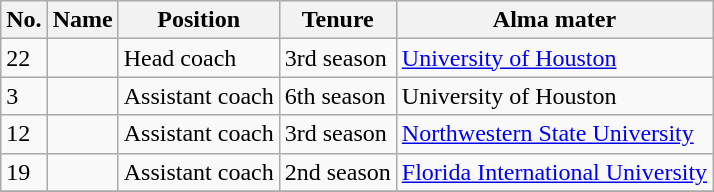<table class="wikitable sortable">
<tr>
<th>No.</th>
<th>Name</th>
<th>Position</th>
<th>Tenure</th>
<th>Alma mater</th>
</tr>
<tr>
<td>22</td>
<td></td>
<td>Head coach</td>
<td>3rd season</td>
<td><a href='#'>University of Houston</a></td>
</tr>
<tr>
<td>3</td>
<td></td>
<td>Assistant coach</td>
<td>6th season</td>
<td>University of Houston</td>
</tr>
<tr>
<td>12</td>
<td></td>
<td>Assistant coach</td>
<td>3rd season</td>
<td><a href='#'>Northwestern State University</a></td>
</tr>
<tr>
<td>19</td>
<td></td>
<td>Assistant coach</td>
<td>2nd season</td>
<td><a href='#'>Florida International University</a></td>
</tr>
<tr>
</tr>
</table>
